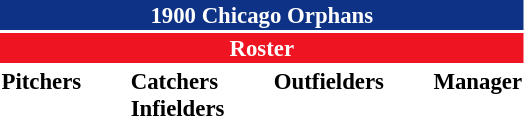<table class="toccolours" style="font-size: 95%;">
<tr>
<th colspan="10" style="background-color: #0e3386; color: white; text-align: center;">1900 Chicago Orphans</th>
</tr>
<tr>
<td colspan="10" style="background-color: #EE1422; color: white; text-align: center;"><strong>Roster</strong></td>
</tr>
<tr>
<td valign="top"><strong>Pitchers</strong><br>








</td>
<td width="25px"></td>
<td valign="top"><strong>Catchers</strong><br>





<strong>Infielders</strong>







</td>
<td width="25px"></td>
<td valign="top"><strong>Outfielders</strong><br>




</td>
<td width="25px"></td>
<td valign="top"><strong>Manager</strong><br></td>
</tr>
<tr>
</tr>
</table>
